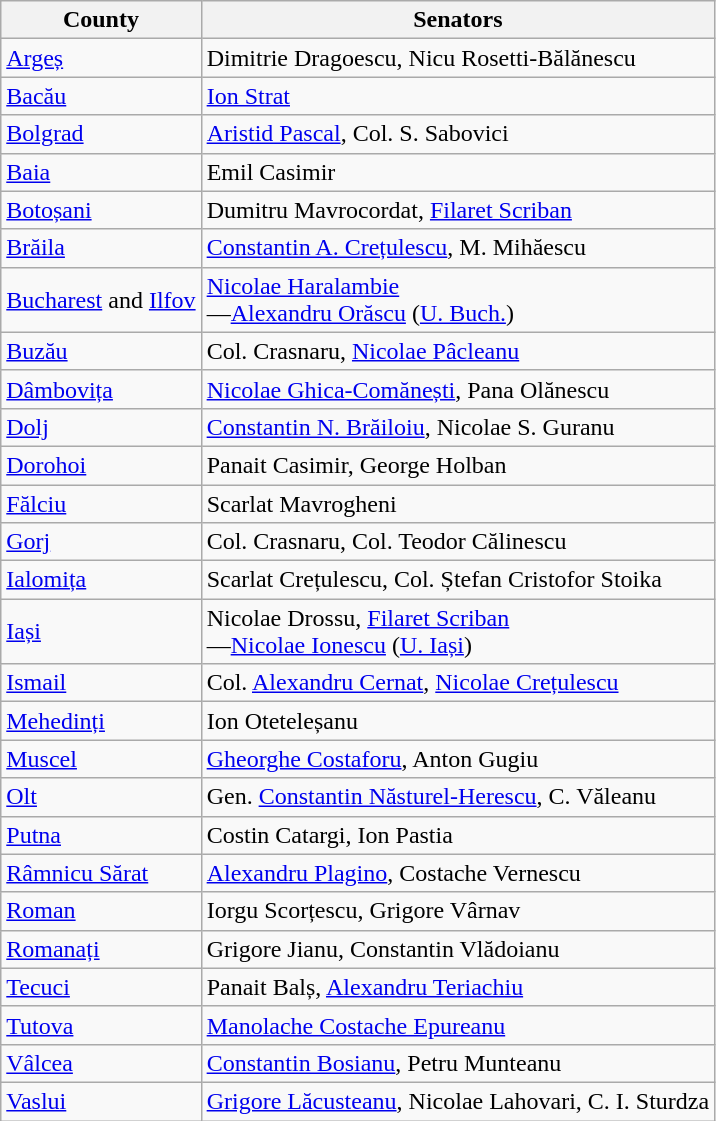<table class="wikitable" border="1">
<tr>
<th>County</th>
<th>Senators</th>
</tr>
<tr>
<td><a href='#'>Argeș</a></td>
<td>Dimitrie Dragoescu, Nicu Rosetti-Bălănescu</td>
</tr>
<tr>
<td><a href='#'>Bacău</a></td>
<td><a href='#'>Ion Strat</a></td>
</tr>
<tr>
<td><a href='#'>Bolgrad</a></td>
<td><a href='#'>Aristid Pascal</a>, Col. S. Sabovici</td>
</tr>
<tr>
<td><a href='#'>Baia</a></td>
<td>Emil Casimir</td>
</tr>
<tr>
<td><a href='#'>Botoșani</a></td>
<td>Dumitru Mavrocordat, <a href='#'>Filaret Scriban</a></td>
</tr>
<tr>
<td><a href='#'>Brăila</a></td>
<td><a href='#'>Constantin A. Crețulescu</a>, M. Mihăescu</td>
</tr>
<tr>
<td><a href='#'>Bucharest</a> and <a href='#'>Ilfov</a></td>
<td><a href='#'>Nicolae Haralambie</a><br>—<a href='#'>Alexandru Orăscu</a> (<a href='#'>U. Buch.</a>)</td>
</tr>
<tr>
<td><a href='#'>Buzău</a></td>
<td>Col. Crasnaru, <a href='#'>Nicolae Pâcleanu</a></td>
</tr>
<tr>
<td><a href='#'>Dâmbovița</a></td>
<td><a href='#'>Nicolae Ghica-Comănești</a>, Pana Olănescu</td>
</tr>
<tr>
<td><a href='#'>Dolj</a></td>
<td><a href='#'>Constantin N. Brăiloiu</a>, Nicolae S. Guranu</td>
</tr>
<tr>
<td><a href='#'>Dorohoi</a></td>
<td>Panait Casimir, George Holban</td>
</tr>
<tr>
<td><a href='#'>Fălciu</a></td>
<td>Scarlat Mavrogheni</td>
</tr>
<tr>
<td><a href='#'>Gorj</a></td>
<td>Col. Crasnaru, Col. Teodor Călinescu</td>
</tr>
<tr>
<td><a href='#'>Ialomița</a></td>
<td>Scarlat Crețulescu, Col. Ștefan Cristofor Stoika</td>
</tr>
<tr>
<td><a href='#'>Iași</a></td>
<td>Nicolae Drossu, <a href='#'>Filaret Scriban</a><br>—<a href='#'>Nicolae Ionescu</a> (<a href='#'>U. Iași</a>)</td>
</tr>
<tr>
<td><a href='#'>Ismail</a></td>
<td>Col. <a href='#'>Alexandru Cernat</a>, <a href='#'>Nicolae Crețulescu</a></td>
</tr>
<tr>
<td><a href='#'>Mehedinți</a></td>
<td>Ion Oteteleșanu</td>
</tr>
<tr>
<td><a href='#'>Muscel</a></td>
<td><a href='#'>Gheorghe Costaforu</a>, Anton Gugiu</td>
</tr>
<tr>
<td><a href='#'>Olt</a></td>
<td>Gen. <a href='#'>Constantin Năsturel-Herescu</a>, C. Văleanu</td>
</tr>
<tr>
<td><a href='#'>Putna</a></td>
<td>Costin Catargi, Ion Pastia</td>
</tr>
<tr>
<td><a href='#'>Râmnicu Sărat</a></td>
<td><a href='#'>Alexandru Plagino</a>, Costache Vernescu</td>
</tr>
<tr>
<td><a href='#'>Roman</a></td>
<td>Iorgu Scorțescu, Grigore Vârnav</td>
</tr>
<tr>
<td><a href='#'>Romanați</a></td>
<td>Grigore Jianu, Constantin Vlădoianu</td>
</tr>
<tr>
<td><a href='#'>Tecuci</a></td>
<td>Panait Balș, <a href='#'>Alexandru Teriachiu</a></td>
</tr>
<tr>
<td><a href='#'>Tutova</a></td>
<td><a href='#'>Manolache Costache Epureanu</a></td>
</tr>
<tr>
<td><a href='#'>Vâlcea</a></td>
<td><a href='#'>Constantin Bosianu</a>, Petru Munteanu</td>
</tr>
<tr>
<td><a href='#'>Vaslui</a></td>
<td><a href='#'>Grigore Lăcusteanu</a>, Nicolae Lahovari, C. I. Sturdza</td>
</tr>
</table>
